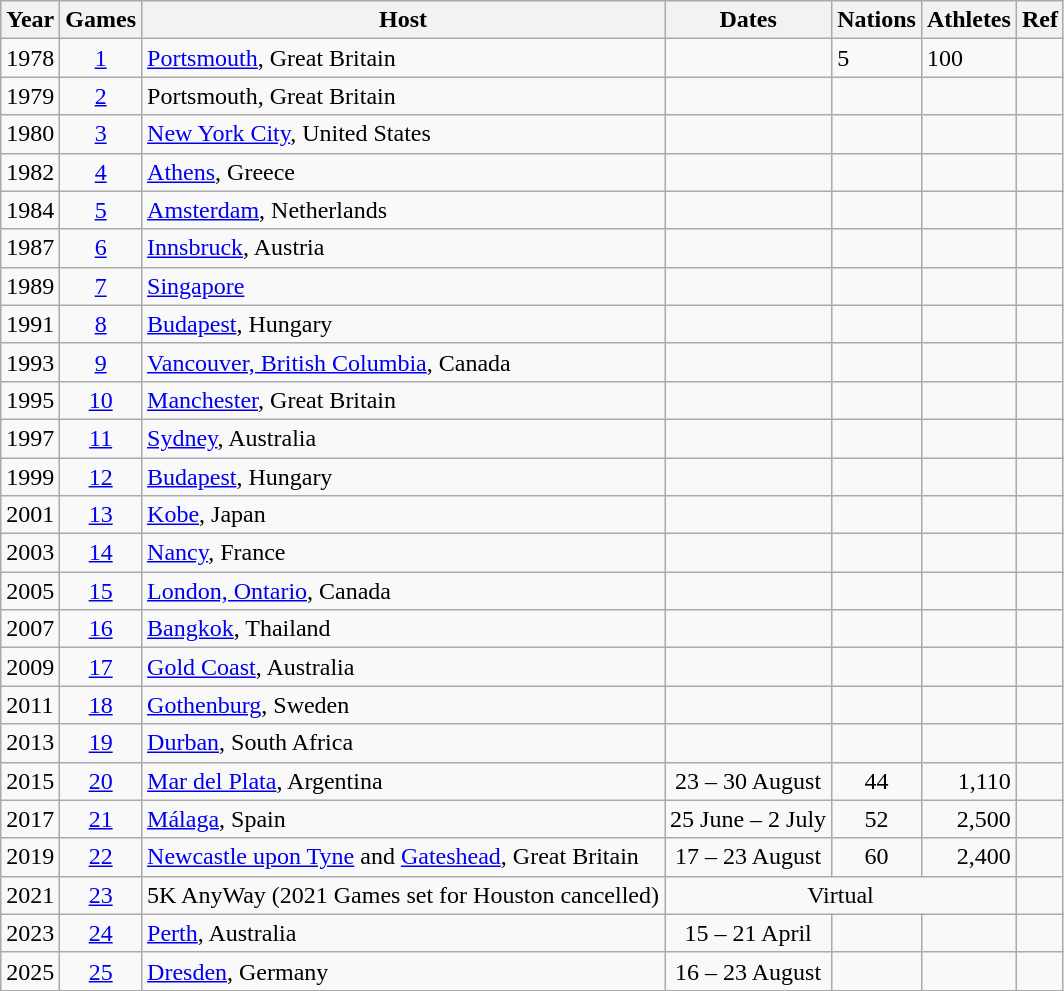<table class="wikitable">
<tr>
<th>Year</th>
<th>Games</th>
<th>Host</th>
<th>Dates</th>
<th>Nations</th>
<th>Athletes</th>
<th>Ref</th>
</tr>
<tr>
<td>1978</td>
<td align=center><a href='#'>1</a></td>
<td> <a href='#'>Portsmouth</a>, Great Britain</td>
<td></td>
<td>5</td>
<td>100</td>
<td></td>
</tr>
<tr>
<td>1979</td>
<td align=center><a href='#'>2</a></td>
<td> Portsmouth, Great Britain</td>
<td></td>
<td></td>
<td></td>
<td></td>
</tr>
<tr>
<td>1980</td>
<td align=center><a href='#'>3</a></td>
<td> <a href='#'>New York City</a>, United States</td>
<td></td>
<td></td>
<td></td>
<td></td>
</tr>
<tr>
<td>1982</td>
<td align=center><a href='#'>4</a></td>
<td> <a href='#'>Athens</a>, Greece</td>
<td></td>
<td></td>
<td></td>
<td></td>
</tr>
<tr>
<td>1984</td>
<td align=center><a href='#'>5</a></td>
<td> <a href='#'>Amsterdam</a>, Netherlands</td>
<td></td>
<td></td>
<td></td>
<td></td>
</tr>
<tr>
<td>1987</td>
<td align=center><a href='#'>6</a></td>
<td> <a href='#'>Innsbruck</a>, Austria</td>
<td></td>
<td></td>
<td></td>
<td></td>
</tr>
<tr>
<td>1989</td>
<td align=center><a href='#'>7</a></td>
<td> <a href='#'>Singapore</a></td>
<td></td>
<td></td>
<td></td>
<td></td>
</tr>
<tr>
<td>1991</td>
<td align=center><a href='#'>8</a></td>
<td> <a href='#'>Budapest</a>, Hungary</td>
<td></td>
<td></td>
<td></td>
<td></td>
</tr>
<tr>
<td>1993</td>
<td align=center><a href='#'>9</a></td>
<td> <a href='#'>Vancouver, British Columbia</a>, Canada</td>
<td></td>
<td></td>
<td></td>
<td></td>
</tr>
<tr>
<td>1995</td>
<td align=center><a href='#'>10</a></td>
<td> <a href='#'>Manchester</a>, Great Britain</td>
<td></td>
<td></td>
<td></td>
<td></td>
</tr>
<tr>
<td>1997</td>
<td align=center><a href='#'>11</a></td>
<td> <a href='#'>Sydney</a>, Australia</td>
<td></td>
<td></td>
<td></td>
<td></td>
</tr>
<tr>
<td>1999</td>
<td align=center><a href='#'>12</a></td>
<td> <a href='#'>Budapest</a>, Hungary</td>
<td></td>
<td></td>
<td></td>
<td></td>
</tr>
<tr>
<td>2001</td>
<td align=center><a href='#'>13</a></td>
<td> <a href='#'>Kobe</a>, Japan</td>
<td></td>
<td></td>
<td></td>
<td></td>
</tr>
<tr>
<td>2003</td>
<td align=center><a href='#'>14</a></td>
<td> <a href='#'>Nancy</a>, France</td>
<td></td>
<td></td>
<td></td>
<td></td>
</tr>
<tr>
<td>2005</td>
<td align=center><a href='#'>15</a></td>
<td> <a href='#'>London, Ontario</a>, Canada</td>
<td></td>
<td></td>
<td></td>
<td></td>
</tr>
<tr>
<td>2007</td>
<td align=center><a href='#'>16</a></td>
<td> <a href='#'>Bangkok</a>, Thailand</td>
<td></td>
<td></td>
<td></td>
<td></td>
</tr>
<tr>
<td>2009</td>
<td align=center><a href='#'>17</a></td>
<td> <a href='#'>Gold Coast</a>, Australia</td>
<td></td>
<td></td>
<td></td>
<td></td>
</tr>
<tr>
<td>2011</td>
<td align=center><a href='#'>18</a></td>
<td> <a href='#'>Gothenburg</a>, Sweden</td>
<td></td>
<td></td>
<td></td>
<td></td>
</tr>
<tr>
<td>2013</td>
<td align=center><a href='#'>19</a></td>
<td> <a href='#'>Durban</a>, South Africa</td>
<td></td>
<td></td>
<td></td>
<td></td>
</tr>
<tr>
<td>2015</td>
<td align=center><a href='#'>20</a></td>
<td> <a href='#'>Mar del Plata</a>, Argentina</td>
<td align=center>23 – 30 August</td>
<td align=center>44</td>
<td align=right>1,110</td>
<td></td>
</tr>
<tr>
<td>2017</td>
<td align=center><a href='#'>21</a></td>
<td> <a href='#'>Málaga</a>, Spain</td>
<td align=center>25 June – 2 July</td>
<td align=center>52</td>
<td align=right>2,500</td>
<td></td>
</tr>
<tr>
<td>2019</td>
<td align=center><a href='#'>22</a></td>
<td> <a href='#'>Newcastle upon Tyne</a> and <a href='#'>Gateshead</a>, Great Britain</td>
<td align=center>17 – 23 August</td>
<td align=center>60</td>
<td align=right>2,400</td>
<td></td>
</tr>
<tr>
<td>2021</td>
<td align=center><a href='#'>23</a></td>
<td> 5K AnyWay (2021 Games set for Houston cancelled)</td>
<td colspan=3 align=center>Virtual</td>
<td></td>
</tr>
<tr>
<td>2023</td>
<td align=center><a href='#'>24</a></td>
<td> <a href='#'>Perth</a>, Australia</td>
<td align=center>15 – 21 April</td>
<td align=center></td>
<td align=right></td>
<td></td>
</tr>
<tr>
<td>2025</td>
<td align=center><a href='#'>25</a></td>
<td> <a href='#'>Dresden</a>, Germany</td>
<td align=center>16 – 23 August</td>
<td align=center></td>
<td align=right></td>
<td></td>
</tr>
<tr>
</tr>
</table>
